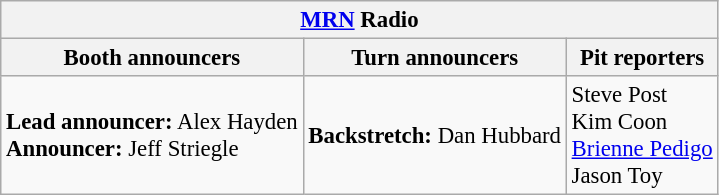<table class="wikitable" style="font-size: 95%">
<tr>
<th colspan="3"><a href='#'>MRN</a> Radio</th>
</tr>
<tr>
<th>Booth announcers</th>
<th>Turn announcers</th>
<th>Pit reporters</th>
</tr>
<tr>
<td><strong>Lead announcer:</strong> Alex Hayden<br><strong>Announcer:</strong> Jeff Striegle</td>
<td><strong>Backstretch:</strong> Dan Hubbard</td>
<td>Steve Post<br>Kim Coon<br><a href='#'>Brienne Pedigo</a><br>Jason Toy</td>
</tr>
</table>
